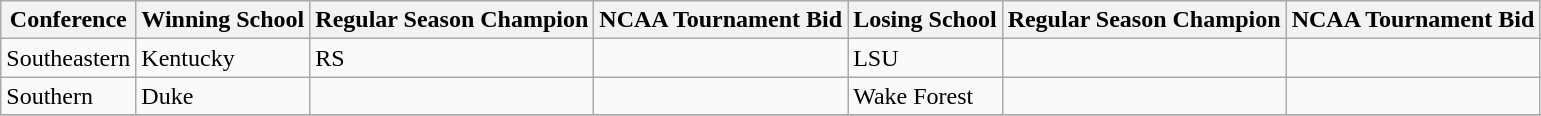<table class="wikitable">
<tr>
<th>Conference</th>
<th>Winning School</th>
<th>Regular Season Champion</th>
<th>NCAA Tournament Bid</th>
<th>Losing School</th>
<th>Regular Season Champion</th>
<th>NCAA Tournament Bid</th>
</tr>
<tr>
<td>Southeastern</td>
<td>Kentucky</td>
<td>RS</td>
<td></td>
<td>LSU</td>
<td></td>
<td></td>
</tr>
<tr>
<td>Southern</td>
<td>Duke</td>
<td></td>
<td></td>
<td>Wake Forest</td>
<td></td>
<td></td>
</tr>
<tr>
</tr>
</table>
